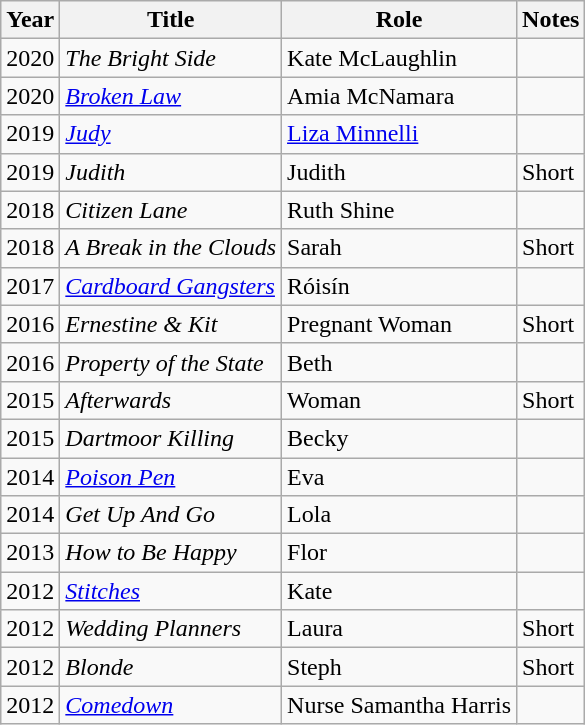<table class="wikitable sortable">
<tr>
<th>Year</th>
<th>Title</th>
<th>Role</th>
<th class="unsortable">Notes</th>
</tr>
<tr>
<td>2020</td>
<td><em>The Bright Side</em></td>
<td>Kate McLaughlin</td>
<td></td>
</tr>
<tr>
<td>2020</td>
<td><em><a href='#'>Broken Law</a></em></td>
<td>Amia McNamara</td>
<td></td>
</tr>
<tr>
<td>2019</td>
<td><em><a href='#'>Judy</a></em></td>
<td><a href='#'>Liza Minnelli</a></td>
<td></td>
</tr>
<tr>
<td>2019</td>
<td><em>Judith</em></td>
<td>Judith</td>
<td>Short</td>
</tr>
<tr>
<td>2018</td>
<td><em>Citizen Lane</em></td>
<td>Ruth Shine</td>
<td></td>
</tr>
<tr>
<td>2018</td>
<td><em>A Break in the Clouds</em></td>
<td>Sarah</td>
<td>Short</td>
</tr>
<tr>
<td>2017</td>
<td><em><a href='#'>Cardboard Gangsters</a></em></td>
<td>Róisín</td>
<td></td>
</tr>
<tr>
<td>2016</td>
<td><em>Ernestine & Kit</em></td>
<td>Pregnant Woman</td>
<td>Short</td>
</tr>
<tr>
<td>2016</td>
<td><em>Property of the State</em></td>
<td>Beth</td>
<td></td>
</tr>
<tr>
<td>2015</td>
<td><em>Afterwards</em></td>
<td>Woman</td>
<td>Short</td>
</tr>
<tr>
<td>2015</td>
<td><em>Dartmoor Killing</em></td>
<td>Becky</td>
<td></td>
</tr>
<tr>
<td>2014</td>
<td><em><a href='#'>Poison Pen</a></em></td>
<td>Eva</td>
<td></td>
</tr>
<tr>
<td>2014</td>
<td><em>Get Up And Go</em></td>
<td>Lola</td>
<td></td>
</tr>
<tr>
<td>2013</td>
<td><em>How to Be Happy</em></td>
<td>Flor</td>
<td></td>
</tr>
<tr>
<td>2012</td>
<td><em><a href='#'>Stitches</a></em></td>
<td>Kate</td>
<td></td>
</tr>
<tr>
<td>2012</td>
<td><em>Wedding Planners</em></td>
<td>Laura</td>
<td>Short</td>
</tr>
<tr>
<td>2012</td>
<td><em>Blonde</em></td>
<td>Steph</td>
<td>Short</td>
</tr>
<tr>
<td>2012</td>
<td><em><a href='#'>Comedown</a></em></td>
<td>Nurse Samantha Harris</td>
<td></td>
</tr>
</table>
